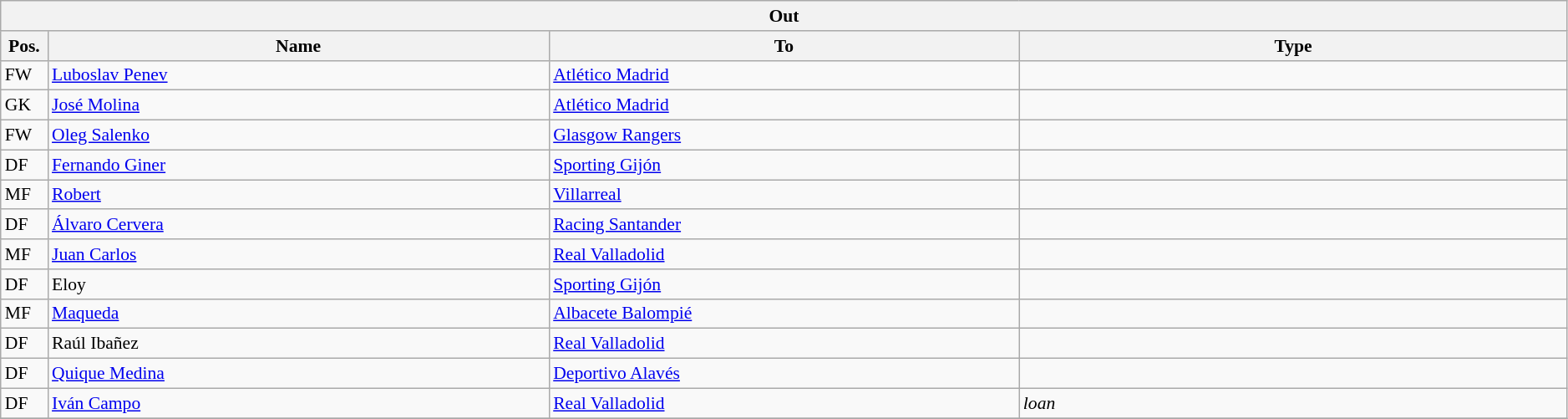<table class="wikitable" style="font-size:90%;width:99%;">
<tr>
<th colspan="4">Out</th>
</tr>
<tr>
<th width=3%>Pos.</th>
<th width=32%>Name</th>
<th width=30%>To</th>
<th width=35%>Type</th>
</tr>
<tr>
<td>FW</td>
<td><a href='#'>Luboslav Penev</a></td>
<td><a href='#'>Atlético Madrid</a></td>
<td></td>
</tr>
<tr>
<td>GK</td>
<td><a href='#'>José Molina</a></td>
<td><a href='#'>Atlético Madrid</a></td>
<td></td>
</tr>
<tr>
<td>FW</td>
<td><a href='#'>Oleg Salenko</a></td>
<td><a href='#'>Glasgow Rangers</a></td>
<td></td>
</tr>
<tr>
<td>DF</td>
<td><a href='#'>Fernando Giner</a></td>
<td><a href='#'>Sporting Gijón</a></td>
<td></td>
</tr>
<tr>
<td>MF</td>
<td><a href='#'>Robert</a></td>
<td><a href='#'>Villarreal</a></td>
<td></td>
</tr>
<tr>
<td>DF</td>
<td><a href='#'>Álvaro Cervera</a></td>
<td><a href='#'>Racing Santander</a></td>
<td></td>
</tr>
<tr>
<td>MF</td>
<td><a href='#'>Juan Carlos</a></td>
<td><a href='#'>Real Valladolid</a></td>
<td></td>
</tr>
<tr>
<td>DF</td>
<td>Eloy</td>
<td><a href='#'>Sporting Gijón</a></td>
<td></td>
</tr>
<tr>
<td>MF</td>
<td><a href='#'>Maqueda</a></td>
<td><a href='#'>Albacete Balompié</a></td>
<td></td>
</tr>
<tr>
<td>DF</td>
<td>Raúl Ibañez</td>
<td><a href='#'>Real Valladolid</a></td>
<td></td>
</tr>
<tr>
<td>DF</td>
<td><a href='#'>Quique Medina</a></td>
<td><a href='#'>Deportivo Alavés</a></td>
<td></td>
</tr>
<tr>
<td>DF</td>
<td><a href='#'>Iván Campo</a></td>
<td><a href='#'>Real Valladolid</a></td>
<td><em>loan</em></td>
</tr>
<tr>
</tr>
</table>
